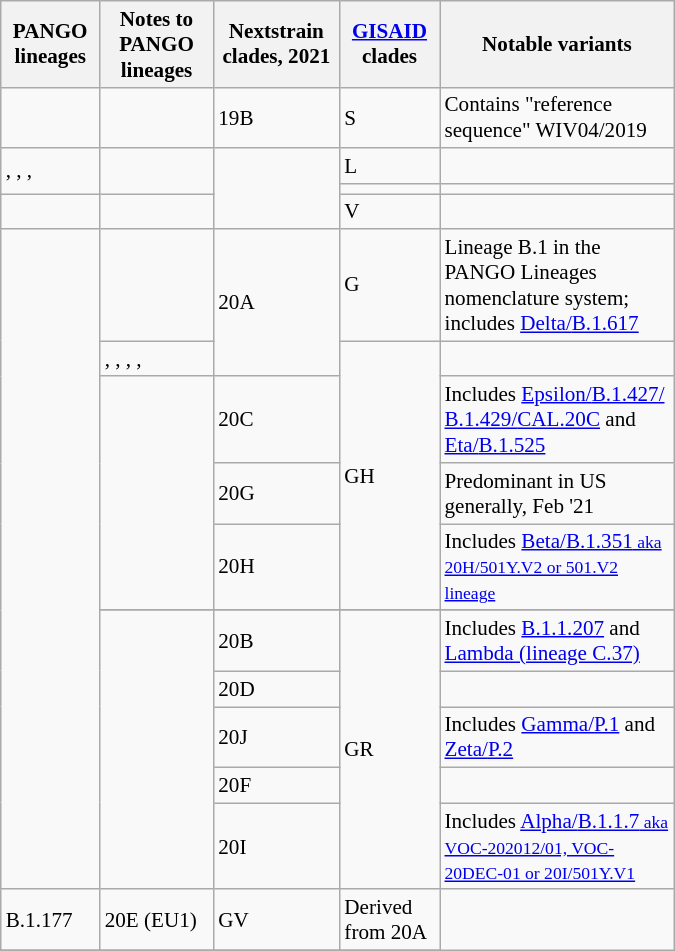<table class="wikitable mw-collapsible floatright" style="font-size:88%;width:450px;">
<tr>
<th scope="col">PANGO lineages</th>
<th scope="col">Notes to PANGO lineages</th>
<th scope="col">Nextstrain clades, 2021</th>
<th scope="col"><a href='#'>GISAID</a> clades</th>
<th scope="col">Notable variants</th>
</tr>
<tr ations>
<td></td>
<td></td>
<td>19B</td>
<td>S</td>
<td>Contains "reference sequence" WIV04/2019</td>
</tr>
<tr>
<td rowspan="2">, , , </td>
<td rowspan="2"></td>
<td rowspan="3"></td>
<td>L</td>
<td></td>
</tr>
<tr>
<td></td>
<td></td>
</tr>
<tr>
<td></td>
<td></td>
<td>V</td>
<td></td>
</tr>
<tr>
<td rowspan="11"></td>
<td></td>
<td rowspan="2">20A</td>
<td>G</td>
<td>Lineage B.1 in the PANGO Lineages nomenclature system; includes <a href='#'>Delta/<wbr>B.1.617</a></td>
</tr>
<tr>
<td>, , , , </td>
<td rowspan="4">GH</td>
<td></td>
</tr>
<tr>
<td rowspan="3"></td>
<td>20C</td>
<td>Includes <a href='#'>Epsilon/<wbr>B.1.427/<wbr>B.1.429/<wbr>CAL.20C</a> and <a href='#'>Eta/<wbr>B.1.525</a></td>
</tr>
<tr>
<td>20G</td>
<td>Predominant in US generally, Feb '21</td>
</tr>
<tr>
<td>20H</td>
<td>Includes <a href='#'>Beta/<wbr>B.1.351<small> aka 20H/501Y.V2 or 501.V2 lineage</small></a></td>
</tr>
<tr>
</tr>
<tr>
<td rowspan="5"></td>
<td>20B</td>
<td rowspan="5">GR</td>
<td>Includes <a href='#'>B.1.1.207</a> and <a href='#'>Lambda (lineage C.37)</a></td>
</tr>
<tr>
<td>20D</td>
<td></td>
</tr>
<tr>
<td>20J</td>
<td>Includes <a href='#'>Gamma/<wbr>P.1</a> and <a href='#'>Zeta/<wbr>P.2</a></td>
</tr>
<tr>
<td>20F</td>
<td></td>
</tr>
<tr>
<td>20I</td>
<td>Includes <a href='#'>Alpha/<wbr>B.1.1.7<small> aka VOC-202012/01, VOC-20DEC-01 or 20I/501Y.V1</small></a></td>
</tr>
<tr>
<td>B.1.177</td>
<td>20E (EU1)</td>
<td>GV</td>
<td>Derived from 20A</td>
</tr>
<tr>
</tr>
</table>
